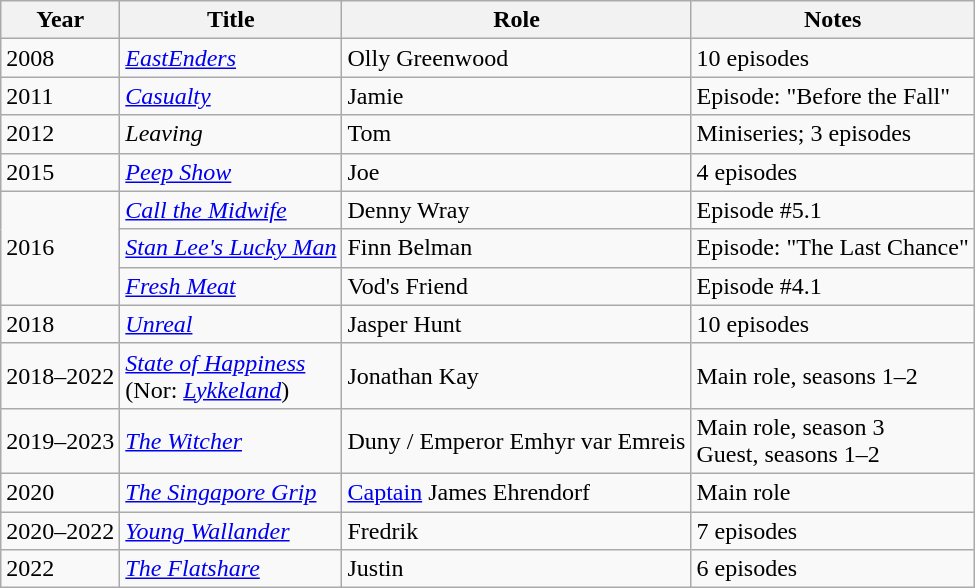<table class="wikitable sortable">
<tr>
<th>Year</th>
<th>Title</th>
<th>Role</th>
<th class="unsortable">Notes</th>
</tr>
<tr>
<td>2008</td>
<td><em><a href='#'>EastEnders</a></em></td>
<td>Olly Greenwood</td>
<td>10 episodes</td>
</tr>
<tr>
<td>2011</td>
<td><em><a href='#'>Casualty</a></em></td>
<td>Jamie</td>
<td>Episode: "Before the Fall"</td>
</tr>
<tr>
<td>2012</td>
<td><em>Leaving</em></td>
<td>Tom</td>
<td>Miniseries; 3 episodes</td>
</tr>
<tr>
<td>2015</td>
<td><em><a href='#'>Peep Show</a></em></td>
<td>Joe</td>
<td>4 episodes</td>
</tr>
<tr>
<td rowspan="3">2016</td>
<td><em><a href='#'>Call the Midwife</a></em></td>
<td>Denny Wray</td>
<td>Episode #5.1</td>
</tr>
<tr>
<td><em><a href='#'>Stan Lee's Lucky Man</a></em></td>
<td>Finn Belman</td>
<td>Episode: "The Last Chance"</td>
</tr>
<tr>
<td><em><a href='#'>Fresh Meat</a></em></td>
<td>Vod's Friend</td>
<td>Episode #4.1</td>
</tr>
<tr>
<td>2018</td>
<td><em><a href='#'>Unreal</a></em></td>
<td>Jasper Hunt</td>
<td>10 episodes</td>
</tr>
<tr>
<td>2018–2022</td>
<td><em><a href='#'>State of Happiness</a></em><br>(Nor: <em><a href='#'>Lykkeland</a></em>)</td>
<td>Jonathan Kay</td>
<td>Main role, seasons 1–2</td>
</tr>
<tr>
<td>2019–2023</td>
<td><em><a href='#'>The Witcher</a></em></td>
<td>Duny / Emperor Emhyr var Emreis</td>
<td>Main role, season 3<br>Guest, seasons 1–2</td>
</tr>
<tr>
<td>2020</td>
<td><em><a href='#'>The Singapore Grip</a></em></td>
<td><a href='#'>Captain</a> James Ehrendorf</td>
<td>Main role</td>
</tr>
<tr>
<td>2020–2022</td>
<td><em><a href='#'>Young Wallander</a></em></td>
<td>Fredrik</td>
<td>7 episodes</td>
</tr>
<tr>
<td>2022</td>
<td><em><a href='#'>The Flatshare</a></em></td>
<td>Justin</td>
<td>6 episodes</td>
</tr>
</table>
